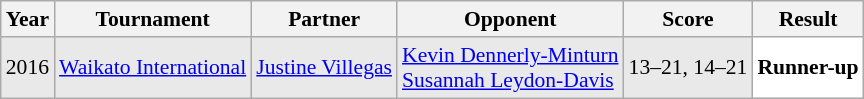<table class="sortable wikitable" style="font-size: 90%;">
<tr>
<th>Year</th>
<th>Tournament</th>
<th>Partner</th>
<th>Opponent</th>
<th>Score</th>
<th>Result</th>
</tr>
<tr style="background:#E9E9E9">
<td align="center">2016</td>
<td align="left"><a href='#'>Waikato International</a></td>
<td align="left"> <a href='#'>Justine Villegas</a></td>
<td align="left"> <a href='#'>Kevin Dennerly-Minturn</a><br> <a href='#'>Susannah Leydon-Davis</a></td>
<td align="left">13–21, 14–21</td>
<td align="left" bgcolor="#ffffff"> <strong>Runner-up</strong></td>
</tr>
</table>
